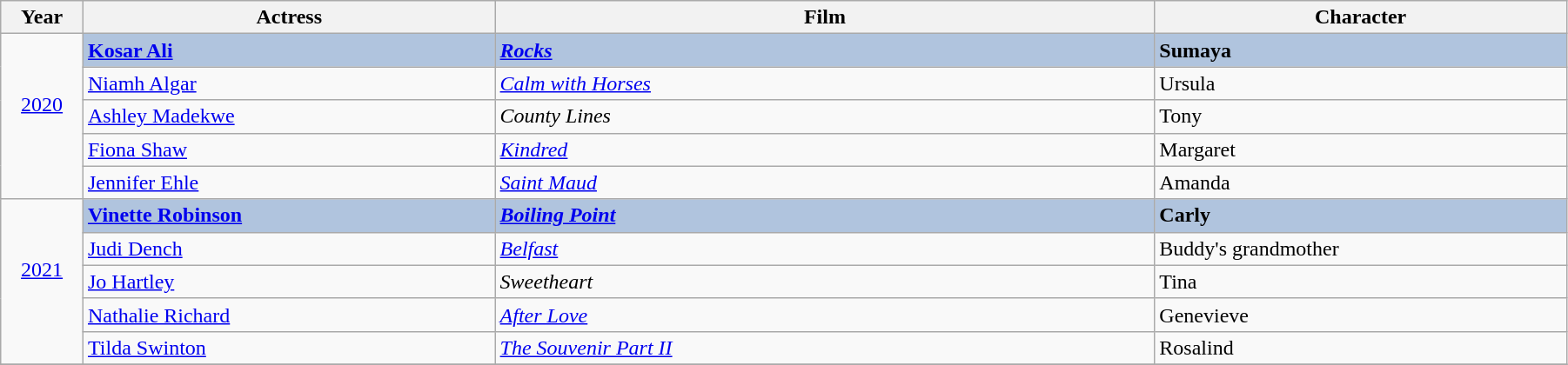<table class="wikitable" width="95%" cellpadding="5">
<tr>
<th width="5%">Year</th>
<th width="25%">Actress</th>
<th width="40%">Film</th>
<th width="25%">Character</th>
</tr>
<tr>
<td rowspan="5" style="text-align:center;"><a href='#'>2020</a><br><br></td>
<td style="background:#B0C4DE;"><strong><a href='#'>Kosar Ali</a></strong></td>
<td style="background:#B0C4DE;"><strong><em><a href='#'>Rocks</a></em></strong></td>
<td style="background:#B0C4DE;"><strong>Sumaya</strong></td>
</tr>
<tr>
<td><a href='#'>Niamh Algar</a></td>
<td><em><a href='#'>Calm with Horses</a></em></td>
<td>Ursula</td>
</tr>
<tr>
<td><a href='#'>Ashley Madekwe</a></td>
<td><em>County Lines</em></td>
<td>Tony</td>
</tr>
<tr>
<td><a href='#'>Fiona Shaw</a></td>
<td><em><a href='#'>Kindred</a></em></td>
<td>Margaret</td>
</tr>
<tr>
<td><a href='#'>Jennifer Ehle</a></td>
<td><em><a href='#'>Saint Maud</a></em></td>
<td>Amanda</td>
</tr>
<tr>
<td rowspan="5" style="text-align:center;"><a href='#'>2021</a><br><br></td>
<td style="background:#B0C4DE"><strong><a href='#'>Vinette Robinson</a></strong></td>
<td style="background:#B0C4DE"><strong><em><a href='#'>Boiling Point</a></em></strong></td>
<td style="background:#B0C4DE"><strong>Carly</strong></td>
</tr>
<tr>
<td><a href='#'>Judi Dench</a></td>
<td><em><a href='#'>Belfast</a></em></td>
<td>Buddy's grandmother</td>
</tr>
<tr>
<td><a href='#'>Jo Hartley</a></td>
<td><em>Sweetheart</em></td>
<td>Tina</td>
</tr>
<tr>
<td><a href='#'>Nathalie Richard</a></td>
<td><em><a href='#'>After Love</a></em></td>
<td>Genevieve</td>
</tr>
<tr>
<td><a href='#'>Tilda Swinton</a></td>
<td><em><a href='#'>The Souvenir Part II</a></em></td>
<td>Rosalind</td>
</tr>
<tr>
</tr>
</table>
